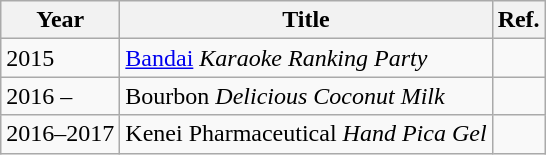<table class="wikitable">
<tr>
<th>Year</th>
<th>Title</th>
<th>Ref.</th>
</tr>
<tr>
<td>2015</td>
<td><a href='#'>Bandai</a> <em>Karaoke Ranking Party</em></td>
<td></td>
</tr>
<tr>
<td>2016 –</td>
<td>Bourbon <em>Delicious Coconut Milk</em></td>
<td></td>
</tr>
<tr>
<td>2016–2017</td>
<td>Kenei Pharmaceutical <em>Hand Pica Gel</em></td>
<td></td>
</tr>
</table>
